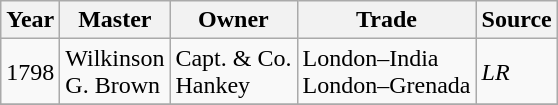<table class=" wikitable">
<tr>
<th>Year</th>
<th>Master</th>
<th>Owner</th>
<th>Trade</th>
<th>Source</th>
</tr>
<tr>
<td>1798</td>
<td>Wilkinson<br>G. Brown</td>
<td>Capt. & Co.<br>Hankey</td>
<td>London–India<br>London–Grenada</td>
<td><em>LR</em></td>
</tr>
<tr>
</tr>
</table>
